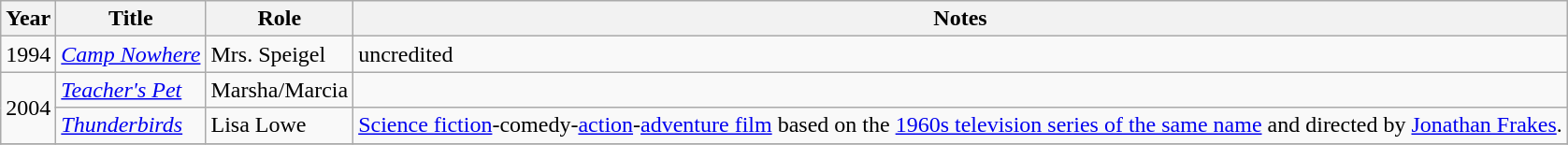<table class="wikitable sortable">
<tr>
<th>Year</th>
<th>Title</th>
<th>Role</th>
<th class="unsortable">Notes</th>
</tr>
<tr>
<td rowspan="1">1994</td>
<td><em><a href='#'>Camp Nowhere</a></em></td>
<td>Mrs. Speigel</td>
<td>uncredited</td>
</tr>
<tr>
<td rowspan="2">2004</td>
<td><em><a href='#'>Teacher's Pet</a></em></td>
<td>Marsha/Marcia</td>
<td></td>
</tr>
<tr>
<td><em><a href='#'>Thunderbirds</a></em></td>
<td>Lisa Lowe</td>
<td><a href='#'>Science fiction</a>-comedy-<a href='#'>action</a>-<a href='#'>adventure film</a> based on the <a href='#'>1960s television series of the same name</a> and directed by <a href='#'>Jonathan Frakes</a>.</td>
</tr>
<tr>
</tr>
</table>
